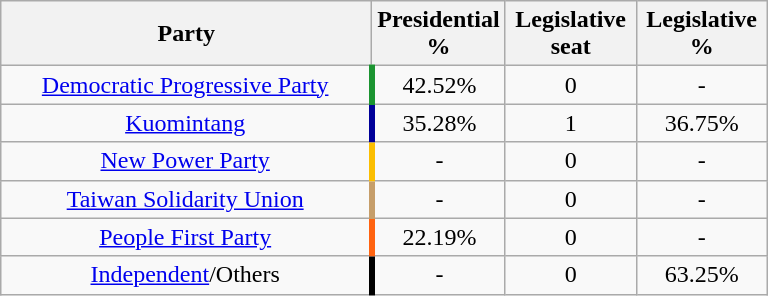<table class="wikitable" style="text-align:center">
<tr>
<th width=240>Party</th>
<th width=80>Presidential %</th>
<th width=80>Legislative seat</th>
<th width=80>Legislative %</th>
</tr>
<tr>
<td align=center style="border-right:4px solid #1B9431;" align="center"><a href='#'>Democratic Progressive Party</a></td>
<td>42.52%</td>
<td>0</td>
<td>-</td>
</tr>
<tr>
<td align=center style="border-right:4px solid #000099;" align="center"><a href='#'>Kuomintang</a></td>
<td>35.28%</td>
<td>1</td>
<td>36.75%</td>
</tr>
<tr>
<td align=center style="border-right:4px solid #FBBE01;" align="center"><a href='#'>New Power Party</a></td>
<td>-</td>
<td>0</td>
<td>-</td>
</tr>
<tr>
<td align=center style="border-right:4px solid #C69E6A;" align="center"><a href='#'>Taiwan Solidarity Union</a></td>
<td>-</td>
<td>0</td>
<td>-</td>
</tr>
<tr>
<td align=center style="border-right:4px solid #FF6310;" align="center"><a href='#'>People First Party</a></td>
<td>22.19%</td>
<td>0</td>
<td>-</td>
</tr>
<tr>
<td align=center style="border-right:4px solid #000000;" align="center"><a href='#'>Independent</a>/Others</td>
<td>-</td>
<td>0</td>
<td>63.25%</td>
</tr>
</table>
